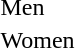<table>
<tr>
<td>Men<br></td>
<td></td>
<td></td>
<td></td>
</tr>
<tr>
<td>Women<br></td>
<td></td>
<td></td>
<td></td>
</tr>
</table>
